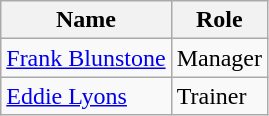<table class="wikitable">
<tr>
<th>Name</th>
<th>Role</th>
</tr>
<tr>
<td> <a href='#'>Frank Blunstone</a></td>
<td>Manager</td>
</tr>
<tr>
<td> <a href='#'>Eddie Lyons</a></td>
<td>Trainer</td>
</tr>
</table>
